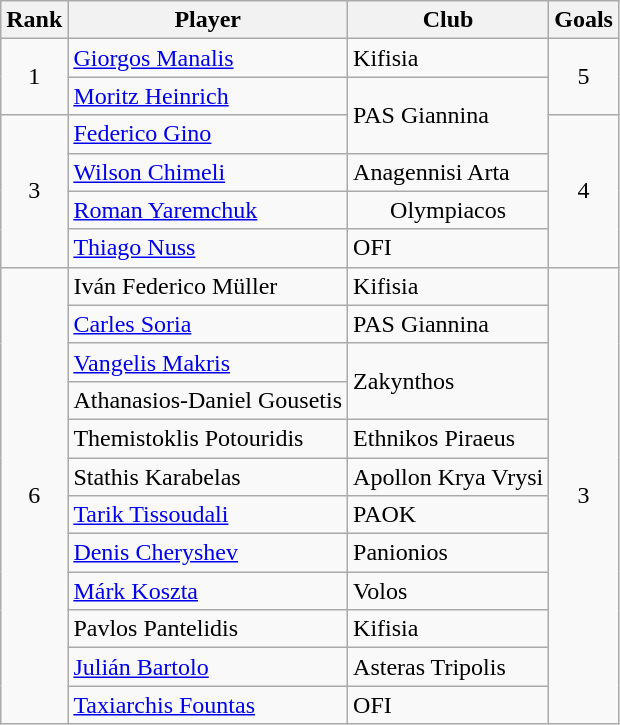<table class="wikitable sortable" style="text-align:center">
<tr>
<th>Rank</th>
<th>Player</th>
<th>Club</th>
<th>Goals</th>
</tr>
<tr>
<td rowspan=2>1</td>
<td align="left"> <a href='#'>Giorgos Manalis</a></td>
<td align="left">Kifisia</td>
<td rowspan=2>5</td>
</tr>
<tr>
<td align="left"> <a href='#'>Moritz Heinrich</a></td>
<td align="left" rowspan=2>PAS Giannina</td>
</tr>
<tr>
<td rowspan="4">3</td>
<td align="left"> <a href='#'>Federico Gino</a></td>
<td rowspan="4">4</td>
</tr>
<tr>
<td align="left"> <a href='#'>Wilson Chimeli</a></td>
<td align="left">Anagennisi Arta</td>
</tr>
<tr>
<td align="left"> <a href='#'>Roman Yaremchuk</a></td>
<td>Olympiacos</td>
</tr>
<tr>
<td align="left"> <a href='#'>Thiago Nuss</a></td>
<td align="left">OFI</td>
</tr>
<tr>
<td rowspan="12">6</td>
<td align="left"> Iván Federico Müller</td>
<td align="left">Kifisia</td>
<td rowspan="12">3</td>
</tr>
<tr>
<td align="left"> <a href='#'>Carles Soria</a></td>
<td align="left">PAS Giannina</td>
</tr>
<tr>
<td align="left"> <a href='#'>Vangelis Makris</a></td>
<td align="left" rowspan=2>Zakynthos</td>
</tr>
<tr>
<td align="left"> Athanasios-Daniel Gousetis</td>
</tr>
<tr>
<td align="left"> Themistoklis Potouridis</td>
<td align="left">Ethnikos Piraeus</td>
</tr>
<tr>
<td align="left"> Stathis Karabelas</td>
<td align="left">Apollon Krya Vrysi</td>
</tr>
<tr>
<td align="left"> <a href='#'>Tarik Tissoudali</a></td>
<td align="left">PAOK</td>
</tr>
<tr>
<td align="left"> <a href='#'>Denis Cheryshev</a></td>
<td align="left">Panionios</td>
</tr>
<tr>
<td align="left"> <a href='#'>Márk Koszta</a></td>
<td align="left">Volos</td>
</tr>
<tr>
<td align="left"> Pavlos Pantelidis</td>
<td align="left">Kifisia</td>
</tr>
<tr>
<td align="left"> <a href='#'>Julián Bartolo</a></td>
<td align="left">Asteras Tripolis</td>
</tr>
<tr>
<td align="left"> <a href='#'>Taxiarchis Fountas</a></td>
<td align="left">OFI</td>
</tr>
</table>
